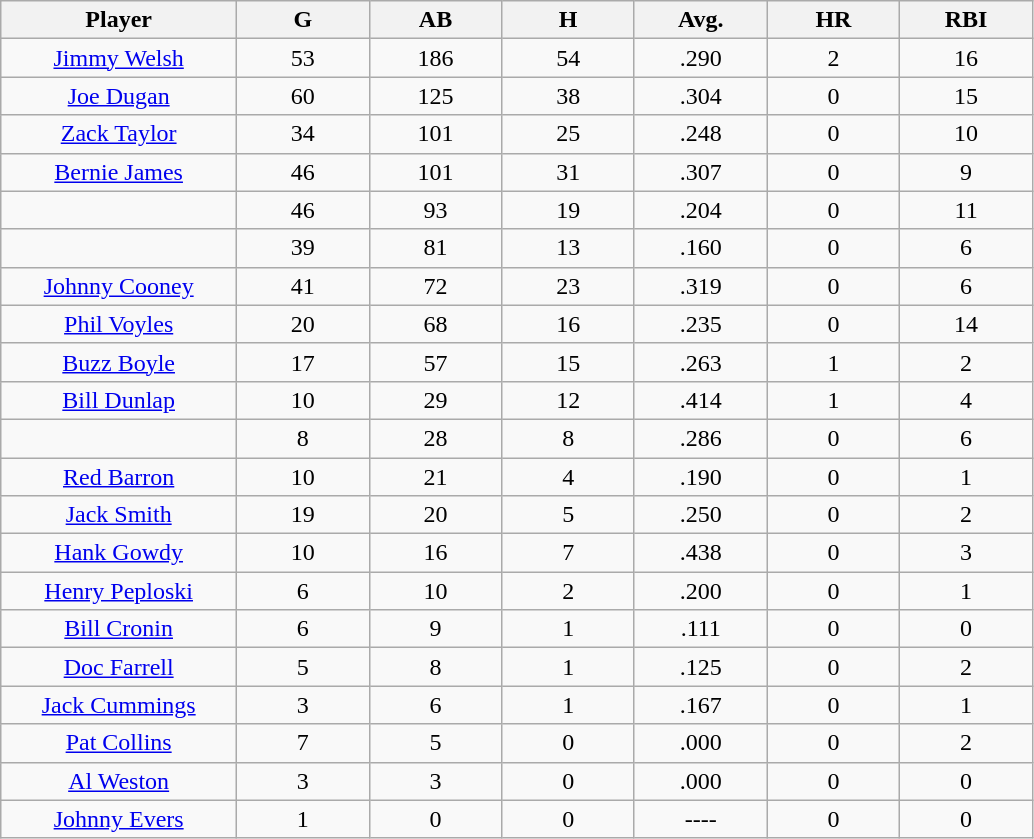<table class="wikitable sortable">
<tr>
<th bgcolor="#DDDDFF" width="16%">Player</th>
<th bgcolor="#DDDDFF" width="9%">G</th>
<th bgcolor="#DDDDFF" width="9%">AB</th>
<th bgcolor="#DDDDFF" width="9%">H</th>
<th bgcolor="#DDDDFF" width="9%">Avg.</th>
<th bgcolor="#DDDDFF" width="9%">HR</th>
<th bgcolor="#DDDDFF" width="9%">RBI</th>
</tr>
<tr align="center">
<td><a href='#'>Jimmy Welsh</a></td>
<td>53</td>
<td>186</td>
<td>54</td>
<td>.290</td>
<td>2</td>
<td>16</td>
</tr>
<tr align=center>
<td><a href='#'>Joe Dugan</a></td>
<td>60</td>
<td>125</td>
<td>38</td>
<td>.304</td>
<td>0</td>
<td>15</td>
</tr>
<tr align=center>
<td><a href='#'>Zack Taylor</a></td>
<td>34</td>
<td>101</td>
<td>25</td>
<td>.248</td>
<td>0</td>
<td>10</td>
</tr>
<tr align=center>
<td><a href='#'>Bernie James</a></td>
<td>46</td>
<td>101</td>
<td>31</td>
<td>.307</td>
<td>0</td>
<td>9</td>
</tr>
<tr align=center>
<td></td>
<td>46</td>
<td>93</td>
<td>19</td>
<td>.204</td>
<td>0</td>
<td>11</td>
</tr>
<tr align="center">
<td></td>
<td>39</td>
<td>81</td>
<td>13</td>
<td>.160</td>
<td>0</td>
<td>6</td>
</tr>
<tr align="center">
<td><a href='#'>Johnny Cooney</a></td>
<td>41</td>
<td>72</td>
<td>23</td>
<td>.319</td>
<td>0</td>
<td>6</td>
</tr>
<tr align=center>
<td><a href='#'>Phil Voyles</a></td>
<td>20</td>
<td>68</td>
<td>16</td>
<td>.235</td>
<td>0</td>
<td>14</td>
</tr>
<tr align=center>
<td><a href='#'>Buzz Boyle</a></td>
<td>17</td>
<td>57</td>
<td>15</td>
<td>.263</td>
<td>1</td>
<td>2</td>
</tr>
<tr align=center>
<td><a href='#'>Bill Dunlap</a></td>
<td>10</td>
<td>29</td>
<td>12</td>
<td>.414</td>
<td>1</td>
<td>4</td>
</tr>
<tr align=center>
<td></td>
<td>8</td>
<td>28</td>
<td>8</td>
<td>.286</td>
<td>0</td>
<td>6</td>
</tr>
<tr align="center">
<td><a href='#'>Red Barron</a></td>
<td>10</td>
<td>21</td>
<td>4</td>
<td>.190</td>
<td>0</td>
<td>1</td>
</tr>
<tr align=center>
<td><a href='#'>Jack Smith</a></td>
<td>19</td>
<td>20</td>
<td>5</td>
<td>.250</td>
<td>0</td>
<td>2</td>
</tr>
<tr align=center>
<td><a href='#'>Hank Gowdy</a></td>
<td>10</td>
<td>16</td>
<td>7</td>
<td>.438</td>
<td>0</td>
<td>3</td>
</tr>
<tr align=center>
<td><a href='#'>Henry Peploski</a></td>
<td>6</td>
<td>10</td>
<td>2</td>
<td>.200</td>
<td>0</td>
<td>1</td>
</tr>
<tr align=center>
<td><a href='#'>Bill Cronin</a></td>
<td>6</td>
<td>9</td>
<td>1</td>
<td>.111</td>
<td>0</td>
<td>0</td>
</tr>
<tr align=center>
<td><a href='#'>Doc Farrell</a></td>
<td>5</td>
<td>8</td>
<td>1</td>
<td>.125</td>
<td>0</td>
<td>2</td>
</tr>
<tr align=center>
<td><a href='#'>Jack Cummings</a></td>
<td>3</td>
<td>6</td>
<td>1</td>
<td>.167</td>
<td>0</td>
<td>1</td>
</tr>
<tr align=center>
<td><a href='#'>Pat Collins</a></td>
<td>7</td>
<td>5</td>
<td>0</td>
<td>.000</td>
<td>0</td>
<td>2</td>
</tr>
<tr align=center>
<td><a href='#'>Al Weston</a></td>
<td>3</td>
<td>3</td>
<td>0</td>
<td>.000</td>
<td>0</td>
<td>0</td>
</tr>
<tr align=center>
<td><a href='#'>Johnny Evers</a></td>
<td>1</td>
<td>0</td>
<td>0</td>
<td>----</td>
<td>0</td>
<td>0</td>
</tr>
</table>
